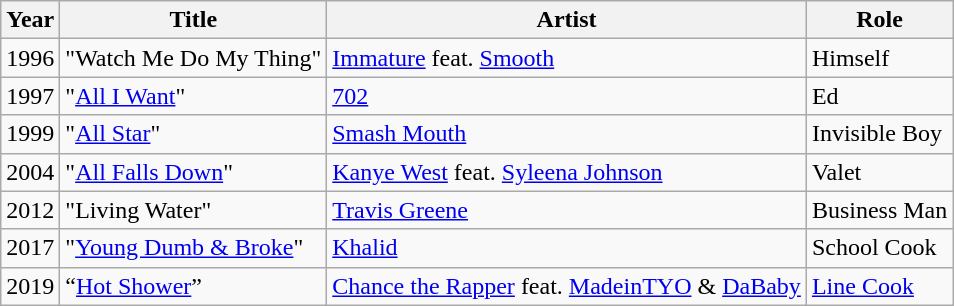<table class="wikitable">
<tr>
<th>Year</th>
<th>Title</th>
<th>Artist</th>
<th>Role</th>
</tr>
<tr>
<td>1996</td>
<td>"Watch Me Do My Thing"</td>
<td><a href='#'>Immature</a> feat. <a href='#'>Smooth</a></td>
<td>Himself</td>
</tr>
<tr>
<td>1997</td>
<td>"<a href='#'>All I Want</a>"</td>
<td><a href='#'>702</a></td>
<td>Ed</td>
</tr>
<tr>
<td>1999</td>
<td>"<a href='#'>All Star</a>"</td>
<td><a href='#'>Smash Mouth</a></td>
<td>Invisible Boy</td>
</tr>
<tr>
<td>2004</td>
<td>"<a href='#'>All Falls Down</a>"</td>
<td><a href='#'>Kanye West</a> feat. <a href='#'>Syleena Johnson</a></td>
<td>Valet</td>
</tr>
<tr>
<td>2012</td>
<td>"Living Water"</td>
<td><a href='#'>Travis Greene</a></td>
<td>Business Man</td>
</tr>
<tr>
<td>2017</td>
<td>"<a href='#'>Young Dumb & Broke</a>"</td>
<td><a href='#'>Khalid</a></td>
<td>School Cook</td>
</tr>
<tr>
<td>2019</td>
<td>“<a href='#'>Hot Shower</a>”</td>
<td><a href='#'>Chance the Rapper</a> feat. <a href='#'>MadeinTYO</a> & <a href='#'>DaBaby</a></td>
<td><a href='#'>Line Cook</a></td>
</tr>
</table>
